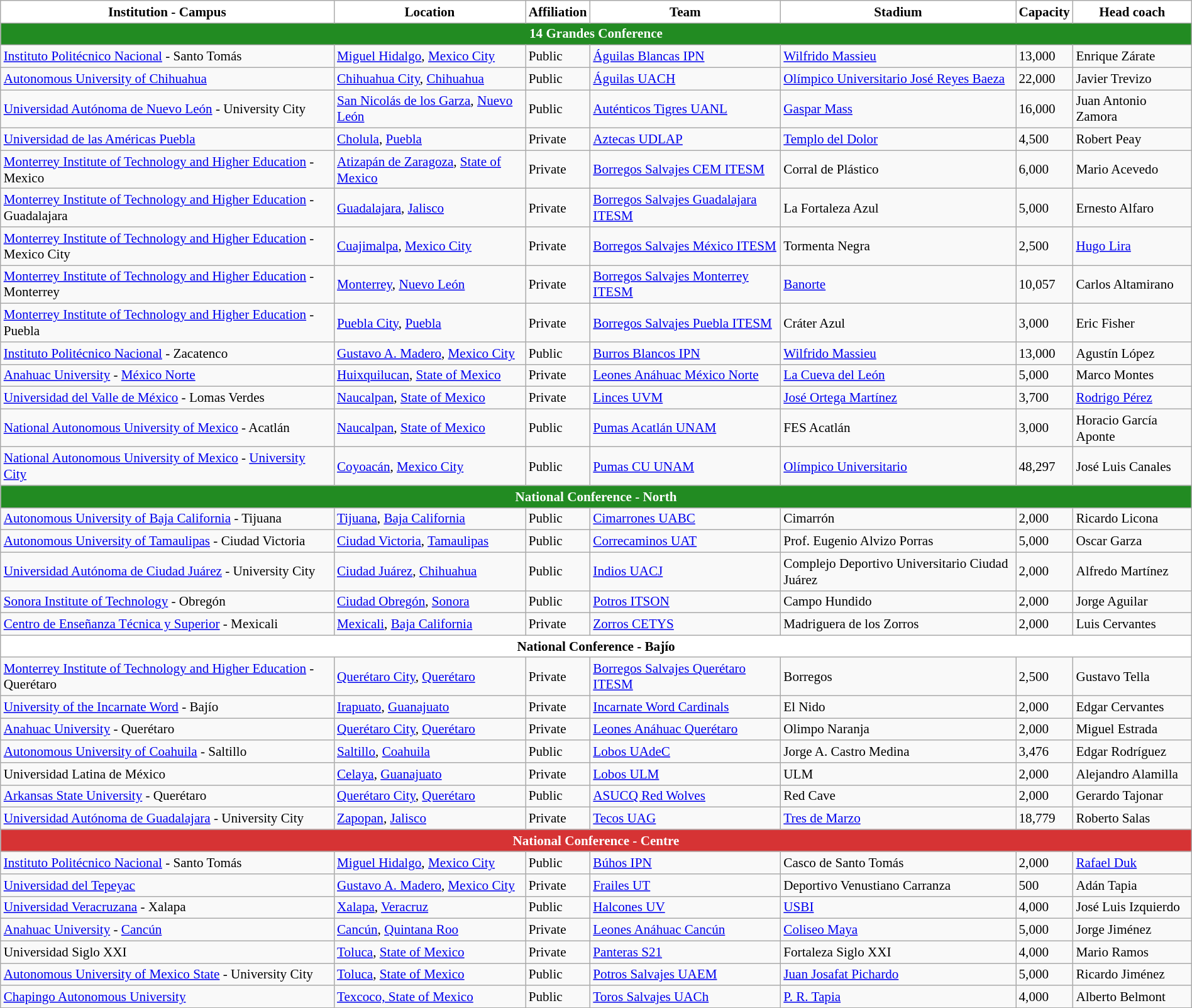<table class="wikitable plainrowheaders sortable" style="width:100%; font-size:88%;">
<tr>
<th style="background:#FFFFFF;">Institution - Campus</th>
<th style="background:#FFFFFF;">Location</th>
<th style="background:#FFFFFF;">Affiliation</th>
<th style="background:#FFFFFF;">Team</th>
<th style="background:#FFFFFF;">Stadium</th>
<th style="background:#FFFFFF;">Capacity</th>
<th style="background:#FFFFFF;">Head coach</th>
</tr>
<tr>
<th colspan="7" style="background:ForestGreen; color:white;" align="center">14 Grandes Conference</th>
</tr>
<tr>
<td><a href='#'>Instituto Politécnico Nacional</a> - Santo Tomás</td>
<td><a href='#'>Miguel Hidalgo</a>, <a href='#'>Mexico City</a></td>
<td>Public</td>
<td><a href='#'>Águilas Blancas IPN</a></td>
<td><a href='#'>Wilfrido Massieu</a></td>
<td>13,000</td>
<td>Enrique Zárate</td>
</tr>
<tr>
<td><a href='#'>Autonomous University of Chihuahua</a></td>
<td><a href='#'>Chihuahua City</a>, <a href='#'>Chihuahua</a></td>
<td>Public</td>
<td><a href='#'>Águilas UACH</a></td>
<td><a href='#'>Olímpico Universitario José Reyes Baeza</a></td>
<td>22,000</td>
<td>Javier Trevizo</td>
</tr>
<tr>
<td><a href='#'>Universidad Autónoma de Nuevo León</a> - University City</td>
<td><a href='#'>San Nicolás de los Garza</a>, <a href='#'>Nuevo León</a></td>
<td>Public</td>
<td><a href='#'>Auténticos Tigres UANL</a></td>
<td><a href='#'>Gaspar Mass</a></td>
<td>16,000</td>
<td>Juan Antonio Zamora</td>
</tr>
<tr>
<td><a href='#'>Universidad de las Américas Puebla</a></td>
<td><a href='#'>Cholula</a>, <a href='#'>Puebla</a></td>
<td>Private</td>
<td><a href='#'>Aztecas UDLAP</a></td>
<td><a href='#'>Templo del Dolor</a></td>
<td>4,500</td>
<td>Robert Peay</td>
</tr>
<tr>
<td><a href='#'>Monterrey Institute of Technology and Higher Education</a> - Mexico</td>
<td><a href='#'>Atizapán de Zaragoza</a>, <a href='#'>State of Mexico</a></td>
<td>Private</td>
<td><a href='#'>Borregos Salvajes CEM ITESM</a></td>
<td>Corral de Plástico</td>
<td>6,000</td>
<td>Mario Acevedo</td>
</tr>
<tr>
<td><a href='#'>Monterrey Institute of Technology and Higher Education</a> - Guadalajara</td>
<td><a href='#'>Guadalajara</a>, <a href='#'>Jalisco</a></td>
<td>Private</td>
<td><a href='#'>Borregos Salvajes Guadalajara ITESM</a></td>
<td>La Fortaleza Azul</td>
<td>5,000</td>
<td>Ernesto Alfaro</td>
</tr>
<tr>
<td><a href='#'>Monterrey Institute of Technology and Higher Education</a> - Mexico City</td>
<td><a href='#'>Cuajimalpa</a>, <a href='#'>Mexico City</a></td>
<td>Private</td>
<td><a href='#'>Borregos Salvajes México ITESM</a></td>
<td>Tormenta Negra</td>
<td>2,500</td>
<td><a href='#'>Hugo Lira</a></td>
</tr>
<tr>
<td><a href='#'>Monterrey Institute of Technology and Higher Education</a> - Monterrey</td>
<td><a href='#'>Monterrey</a>, <a href='#'>Nuevo León</a></td>
<td>Private</td>
<td><a href='#'>Borregos Salvajes Monterrey ITESM</a></td>
<td><a href='#'>Banorte</a></td>
<td>10,057</td>
<td>Carlos Altamirano</td>
</tr>
<tr>
<td><a href='#'>Monterrey Institute of Technology and Higher Education</a> - Puebla</td>
<td><a href='#'>Puebla City</a>, <a href='#'>Puebla</a></td>
<td>Private</td>
<td><a href='#'>Borregos Salvajes Puebla ITESM</a></td>
<td>Cráter Azul</td>
<td>3,000</td>
<td>Eric Fisher</td>
</tr>
<tr>
<td><a href='#'>Instituto Politécnico Nacional</a> - Zacatenco</td>
<td><a href='#'>Gustavo A. Madero</a>, <a href='#'>Mexico City</a></td>
<td>Public</td>
<td><a href='#'>Burros Blancos IPN</a></td>
<td><a href='#'>Wilfrido Massieu</a></td>
<td>13,000</td>
<td>Agustín López</td>
</tr>
<tr>
<td><a href='#'>Anahuac University</a> - <a href='#'>México Norte</a></td>
<td><a href='#'>Huixquilucan</a>, <a href='#'>State of Mexico</a></td>
<td>Private</td>
<td><a href='#'>Leones Anáhuac México Norte</a></td>
<td><a href='#'>La Cueva del León</a></td>
<td>5,000</td>
<td>Marco Montes</td>
</tr>
<tr>
<td><a href='#'>Universidad del Valle de México</a> - Lomas Verdes</td>
<td><a href='#'>Naucalpan</a>, <a href='#'>State of Mexico</a></td>
<td>Private</td>
<td><a href='#'>Linces UVM</a></td>
<td><a href='#'>José Ortega Martínez</a></td>
<td>3,700</td>
<td><a href='#'>Rodrigo Pérez</a></td>
</tr>
<tr>
<td><a href='#'>National Autonomous University of Mexico</a> - Acatlán</td>
<td><a href='#'>Naucalpan</a>, <a href='#'>State of Mexico</a></td>
<td>Public</td>
<td><a href='#'>Pumas Acatlán UNAM</a></td>
<td>FES Acatlán</td>
<td>3,000</td>
<td>Horacio García Aponte</td>
</tr>
<tr>
<td><a href='#'>National Autonomous University of Mexico</a> - <a href='#'>University City</a></td>
<td><a href='#'>Coyoacán</a>, <a href='#'>Mexico City</a></td>
<td>Public</td>
<td><a href='#'>Pumas CU UNAM</a></td>
<td><a href='#'>Olímpico Universitario</a></td>
<td>48,297</td>
<td>José Luis Canales</td>
</tr>
<tr>
<th colspan="7" style="background:ForestGreen; color:white;" align="center">National Conference - North</th>
</tr>
<tr>
<td><a href='#'>Autonomous University of Baja California</a> - Tijuana</td>
<td><a href='#'>Tijuana</a>, <a href='#'>Baja California</a></td>
<td>Public</td>
<td><a href='#'>Cimarrones UABC</a></td>
<td>Cimarrón</td>
<td>2,000</td>
<td>Ricardo Licona</td>
</tr>
<tr>
<td><a href='#'>Autonomous University of Tamaulipas</a> - Ciudad Victoria</td>
<td><a href='#'>Ciudad Victoria</a>, <a href='#'>Tamaulipas</a></td>
<td>Public</td>
<td><a href='#'>Correcaminos UAT</a></td>
<td>Prof. Eugenio Alvizo Porras</td>
<td>5,000</td>
<td>Oscar Garza</td>
</tr>
<tr>
<td><a href='#'>Universidad Autónoma de Ciudad Juárez</a> - University City</td>
<td><a href='#'>Ciudad Juárez</a>, <a href='#'>Chihuahua</a></td>
<td>Public</td>
<td><a href='#'>Indios UACJ</a></td>
<td>Complejo Deportivo Universitario Ciudad Juárez</td>
<td>2,000</td>
<td>Alfredo Martínez</td>
</tr>
<tr>
<td><a href='#'>Sonora Institute of Technology</a> - Obregón</td>
<td><a href='#'>Ciudad Obregón</a>, <a href='#'>Sonora</a></td>
<td>Public</td>
<td><a href='#'>Potros ITSON</a></td>
<td>Campo Hundido</td>
<td>2,000</td>
<td>Jorge Aguilar</td>
</tr>
<tr>
<td><a href='#'>Centro de Enseñanza Técnica y Superior</a> - Mexicali</td>
<td><a href='#'>Mexicali</a>, <a href='#'>Baja California</a></td>
<td>Private</td>
<td><a href='#'>Zorros CETYS</a></td>
<td>Madriguera de los Zorros</td>
<td>2,000</td>
<td>Luis Cervantes</td>
</tr>
<tr>
<th colspan="7" style="background:white; color:black;" align="center">National Conference - Bajío</th>
</tr>
<tr>
<td><a href='#'>Monterrey Institute of Technology and Higher Education</a> - Querétaro</td>
<td><a href='#'>Querétaro City</a>, <a href='#'>Querétaro</a></td>
<td>Private</td>
<td><a href='#'>Borregos Salvajes Querétaro ITESM</a></td>
<td>Borregos</td>
<td>2,500</td>
<td>Gustavo Tella</td>
</tr>
<tr>
<td><a href='#'>University of the Incarnate Word</a> - Bajío</td>
<td><a href='#'>Irapuato</a>, <a href='#'>Guanajuato</a></td>
<td>Private</td>
<td><a href='#'>Incarnate Word Cardinals</a></td>
<td>El Nido</td>
<td>2,000</td>
<td>Edgar Cervantes</td>
</tr>
<tr>
<td><a href='#'>Anahuac University</a> - Querétaro</td>
<td><a href='#'>Querétaro City</a>, <a href='#'>Querétaro</a></td>
<td>Private</td>
<td><a href='#'>Leones Anáhuac Querétaro</a></td>
<td>Olimpo Naranja</td>
<td>2,000</td>
<td>Miguel Estrada</td>
</tr>
<tr>
<td><a href='#'>Autonomous University of Coahuila</a> - Saltillo</td>
<td><a href='#'>Saltillo</a>, <a href='#'>Coahuila</a></td>
<td>Public</td>
<td><a href='#'>Lobos UAdeC</a></td>
<td>Jorge A. Castro Medina</td>
<td>3,476</td>
<td>Edgar Rodríguez</td>
</tr>
<tr>
<td>Universidad Latina de México</td>
<td><a href='#'>Celaya</a>, <a href='#'>Guanajuato</a></td>
<td>Private</td>
<td><a href='#'>Lobos ULM</a></td>
<td>ULM</td>
<td>2,000</td>
<td>Alejandro Alamilla</td>
</tr>
<tr>
<td><a href='#'>Arkansas State University</a> - Querétaro</td>
<td><a href='#'>Querétaro City</a>, <a href='#'>Querétaro</a></td>
<td>Public</td>
<td><a href='#'>ASUCQ Red Wolves</a></td>
<td>Red Cave</td>
<td>2,000</td>
<td>Gerardo Tajonar</td>
</tr>
<tr>
<td><a href='#'>Universidad Autónoma de Guadalajara</a> - University City</td>
<td><a href='#'>Zapopan</a>, <a href='#'>Jalisco</a></td>
<td>Private</td>
<td><a href='#'>Tecos UAG</a></td>
<td><a href='#'>Tres de Marzo</a></td>
<td>18,779</td>
<td>Roberto Salas</td>
</tr>
<tr>
<th colspan="7" style="background:#d63334; color:white;" align="center">National Conference - Centre</th>
</tr>
<tr>
<td><a href='#'>Instituto Politécnico Nacional</a> - Santo Tomás</td>
<td><a href='#'>Miguel Hidalgo</a>, <a href='#'>Mexico City</a></td>
<td>Public</td>
<td><a href='#'>Búhos IPN</a></td>
<td>Casco de Santo Tomás</td>
<td>2,000</td>
<td><a href='#'>Rafael Duk</a></td>
</tr>
<tr>
<td><a href='#'>Universidad del Tepeyac</a></td>
<td><a href='#'>Gustavo A. Madero</a>, <a href='#'>Mexico City</a></td>
<td>Private</td>
<td><a href='#'>Frailes UT</a></td>
<td>Deportivo Venustiano Carranza</td>
<td>500</td>
<td>Adán Tapia</td>
</tr>
<tr>
<td><a href='#'>Universidad Veracruzana</a> - Xalapa</td>
<td><a href='#'>Xalapa</a>, <a href='#'>Veracruz</a></td>
<td>Public</td>
<td><a href='#'>Halcones UV</a></td>
<td><a href='#'>USBI</a></td>
<td>4,000</td>
<td>José Luis Izquierdo</td>
</tr>
<tr>
<td><a href='#'>Anahuac University</a> - <a href='#'>Cancún</a></td>
<td><a href='#'>Cancún</a>, <a href='#'>Quintana Roo</a></td>
<td>Private</td>
<td><a href='#'>Leones Anáhuac Cancún</a></td>
<td><a href='#'>Coliseo Maya</a></td>
<td>5,000</td>
<td>Jorge Jiménez</td>
</tr>
<tr>
<td>Universidad Siglo XXI</td>
<td><a href='#'>Toluca</a>, <a href='#'>State of Mexico</a></td>
<td>Private</td>
<td><a href='#'>Panteras S21</a></td>
<td>Fortaleza Siglo XXI</td>
<td>4,000</td>
<td>Mario Ramos</td>
</tr>
<tr>
<td><a href='#'>Autonomous University of Mexico State</a> - University City</td>
<td><a href='#'>Toluca</a>, <a href='#'>State of Mexico</a></td>
<td>Public</td>
<td><a href='#'>Potros Salvajes UAEM</a></td>
<td><a href='#'>Juan Josafat Pichardo</a></td>
<td>5,000</td>
<td>Ricardo Jiménez</td>
</tr>
<tr>
<td><a href='#'>Chapingo Autonomous University</a></td>
<td><a href='#'>Texcoco, State of Mexico</a></td>
<td>Public</td>
<td><a href='#'>Toros Salvajes UACh</a></td>
<td><a href='#'>P. R. Tapia</a></td>
<td>4,000</td>
<td>Alberto Belmont</td>
</tr>
</table>
